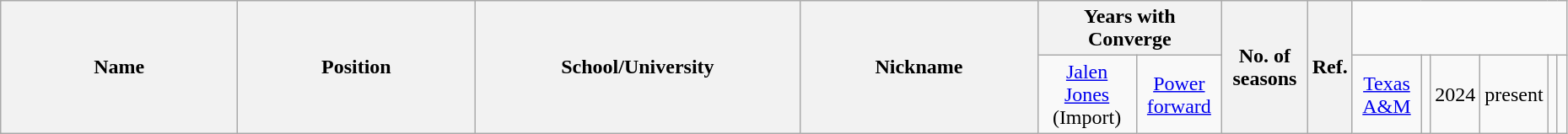<table class="wikitable sortable" style="text-align:center" width="98%">
<tr>
<th style="width:180px;" rowspan="2">Name</th>
<th style="width:180px;" rowspan="2">Position</th>
<th style="width:250px;" rowspan="2">School/University</th>
<th style="width:180px;" rowspan="2">Nickname</th>
<th style="width:180px; text-align:center;" colspan="2">Years with Converge</th>
<th rowspan="2">No. of seasons</th>
<th rowspan="2"; class=unsortable>Ref.</th>
</tr>
<tr>
<td><a href='#'>Jalen Jones</a> (Import)</td>
<td><a href='#'>Power forward</a></td>
<td><a href='#'>Texas A&M</a></td>
<td></td>
<td>2024</td>
<td>present</td>
<td></td>
<td></td>
</tr>
</table>
